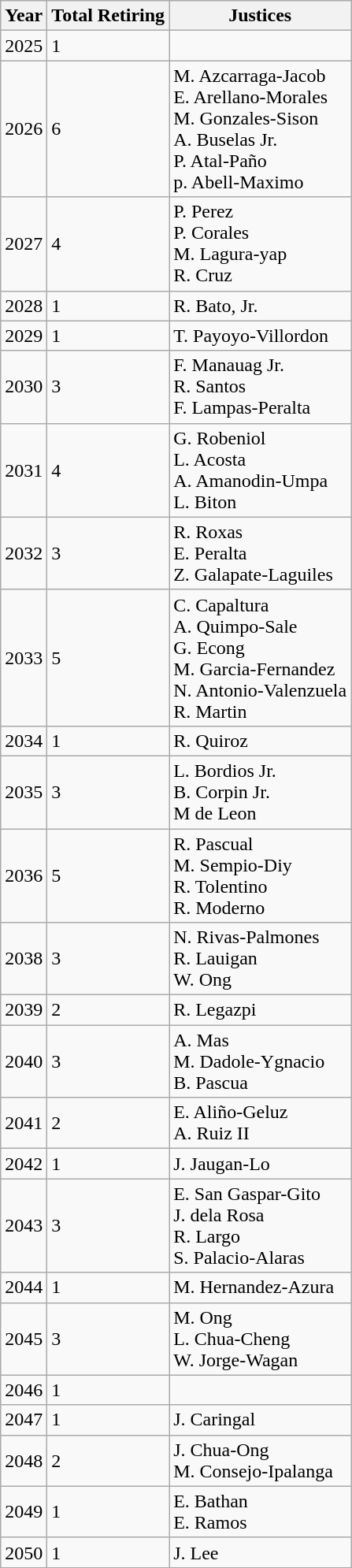<table class="wikitable sortable">
<tr>
<th>Year</th>
<th>Total Retiring</th>
<th>Justices</th>
</tr>
<tr>
<td>2025</td>
<td>1 </td>
<td></td>
</tr>
<tr>
<td>2026</td>
<td>6 </td>
<td align="left">M. Azcarraga-Jacob<br>E. Arellano-Morales<br>M. Gonzales-Sison<br>A. Buselas Jr.<br>P. Atal-Paño<br>p. Abell-Maximo</td>
</tr>
<tr>
<td>2027</td>
<td>4 </td>
<td align="left">P. Perez<br>P. Corales<br>M. Lagura-yap<br>R. Cruz</td>
</tr>
<tr>
<td>2028</td>
<td>1 </td>
<td align="left">R. Bato, Jr.</td>
</tr>
<tr>
<td>2029</td>
<td>1 </td>
<td align="left">T. Payoyo-Villordon</td>
</tr>
<tr>
<td>2030</td>
<td>3 </td>
<td align="left">F. Manauag Jr.<br>R. Santos<br> F. Lampas-Peralta</td>
</tr>
<tr>
<td>2031</td>
<td>4 </td>
<td align="left">G. Robeniol<br>L. Acosta<br> A. Amanodin-Umpa<br>L. Biton</td>
</tr>
<tr>
<td>2032</td>
<td>3 </td>
<td align="left">R. Roxas<br>E. Peralta<br>Z. Galapate-Laguiles</td>
</tr>
<tr>
<td>2033</td>
<td>5 </td>
<td align="left">C. Capaltura<br>A. Quimpo-Sale<br>G. Econg<br>M. Garcia-Fernandez<br>N. Antonio-Valenzuela<br>R. Martin</td>
</tr>
<tr>
<td>2034</td>
<td>1 </td>
<td align="left">R. Quiroz</td>
</tr>
<tr>
<td>2035</td>
<td>3 </td>
<td align="left">L. Bordios Jr.<br>B. Corpin Jr.<br> M de Leon</td>
</tr>
<tr>
<td>2036</td>
<td>5 </td>
<td align="left">R. Pascual<br>M. Sempio-Diy<br>R. Tolentino<br>R. Moderno</td>
</tr>
<tr>
<td>2038</td>
<td>3 </td>
<td align="left">N. Rivas-Palmones<br>R. Lauigan<br> W. Ong</td>
</tr>
<tr>
<td>2039</td>
<td>2 </td>
<td align="left">R. Legazpi</td>
</tr>
<tr>
<td>2040</td>
<td>3 </td>
<td align="left">A. Mas<br>M. Dadole-Ygnacio<br> B. Pascua</td>
</tr>
<tr>
<td>2041</td>
<td>2 </td>
<td align="left">E. Aliño-Geluz<br>A. Ruiz II</td>
</tr>
<tr>
<td>2042</td>
<td>1 </td>
<td align="left">J. Jaugan-Lo</td>
</tr>
<tr>
<td>2043</td>
<td>3 </td>
<td align="left">E. San Gaspar-Gito<br>J. dela Rosa<br>R. Largo<br>S. Palacio-Alaras</td>
</tr>
<tr>
<td>2044</td>
<td>1 </td>
<td align="left">M. Hernandez-Azura</td>
</tr>
<tr>
<td>2045</td>
<td>3 </td>
<td align="left">M. Ong<br>L. Chua-Cheng<br>W. Jorge-Wagan</td>
</tr>
<tr>
<td>2046</td>
<td>1 </td>
<td></td>
</tr>
<tr>
<td>2047</td>
<td>1 </td>
<td align="left">J. Caringal</td>
</tr>
<tr>
<td>2048</td>
<td>2 </td>
<td align="left">J. Chua-Ong<br>M. Consejo-Ipalanga</td>
</tr>
<tr>
<td>2049</td>
<td>1 </td>
<td align="left">E. Bathan<br>E. Ramos</td>
</tr>
<tr>
<td>2050</td>
<td>1 </td>
<td align="left">J. Lee</td>
</tr>
</table>
